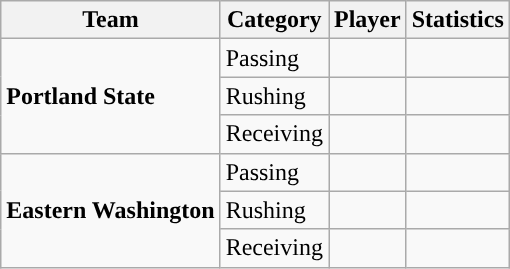<table class="wikitable" style="float: right;">
<tr>
<th>Team</th>
<th>Category</th>
<th>Player</th>
<th>Statistics</th>
</tr>
<tr>
<td rowspan=3><strong>Portland State</strong></td>
<td>Passing</td>
<td></td>
<td></td>
</tr>
<tr>
<td>Rushing</td>
<td></td>
<td></td>
</tr>
<tr>
<td>Receiving</td>
<td></td>
<td></td>
</tr>
<tr>
<td rowspan=3><strong>Eastern Washington</strong></td>
<td>Passing</td>
<td></td>
<td></td>
</tr>
<tr>
<td>Rushing</td>
<td></td>
<td></td>
</tr>
<tr>
<td>Receiving</td>
<td></td>
<td></td>
</tr>
</table>
